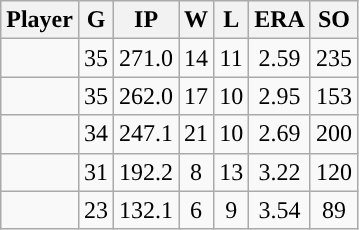<table class="wikitable sortable">
<tr>
<th>Player</th>
<th>G</th>
<th>IP</th>
<th>W</th>
<th>L</th>
<th>ERA</th>
<th>SO</th>
</tr>
<tr align="center">
<td></td>
<td>35</td>
<td>271.0</td>
<td>14</td>
<td>11</td>
<td>2.59</td>
<td>235</td>
</tr>
<tr align="center">
<td></td>
<td>35</td>
<td>262.0</td>
<td>17</td>
<td>10</td>
<td>2.95</td>
<td>153</td>
</tr>
<tr align="center">
<td></td>
<td>34</td>
<td>247.1</td>
<td>21</td>
<td>10</td>
<td>2.69</td>
<td>200</td>
</tr>
<tr align="center">
<td></td>
<td>31</td>
<td>192.2</td>
<td>8</td>
<td>13</td>
<td>3.22</td>
<td>120</td>
</tr>
<tr align="center">
<td></td>
<td>23</td>
<td>132.1</td>
<td>6</td>
<td>9</td>
<td>3.54</td>
<td>89</td>
</tr>
</table>
